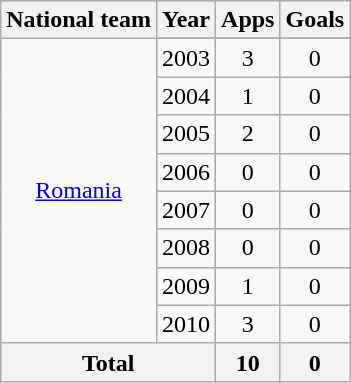<table class="wikitable" style="text-align: center;">
<tr>
<th>National team</th>
<th>Year</th>
<th>Apps</th>
<th>Goals</th>
</tr>
<tr>
<td rowspan="9"><a href='#'>Romania</a></td>
</tr>
<tr>
<td>2003</td>
<td>3</td>
<td>0</td>
</tr>
<tr>
<td>2004</td>
<td>1</td>
<td>0</td>
</tr>
<tr>
<td>2005</td>
<td>2</td>
<td>0</td>
</tr>
<tr>
<td>2006</td>
<td>0</td>
<td>0</td>
</tr>
<tr>
<td>2007</td>
<td>0</td>
<td>0</td>
</tr>
<tr>
<td>2008</td>
<td>0</td>
<td>0</td>
</tr>
<tr>
<td>2009</td>
<td>1</td>
<td>0</td>
</tr>
<tr>
<td>2010</td>
<td>3</td>
<td>0</td>
</tr>
<tr>
<th colspan=2>Total</th>
<th>10</th>
<th>0</th>
</tr>
</table>
